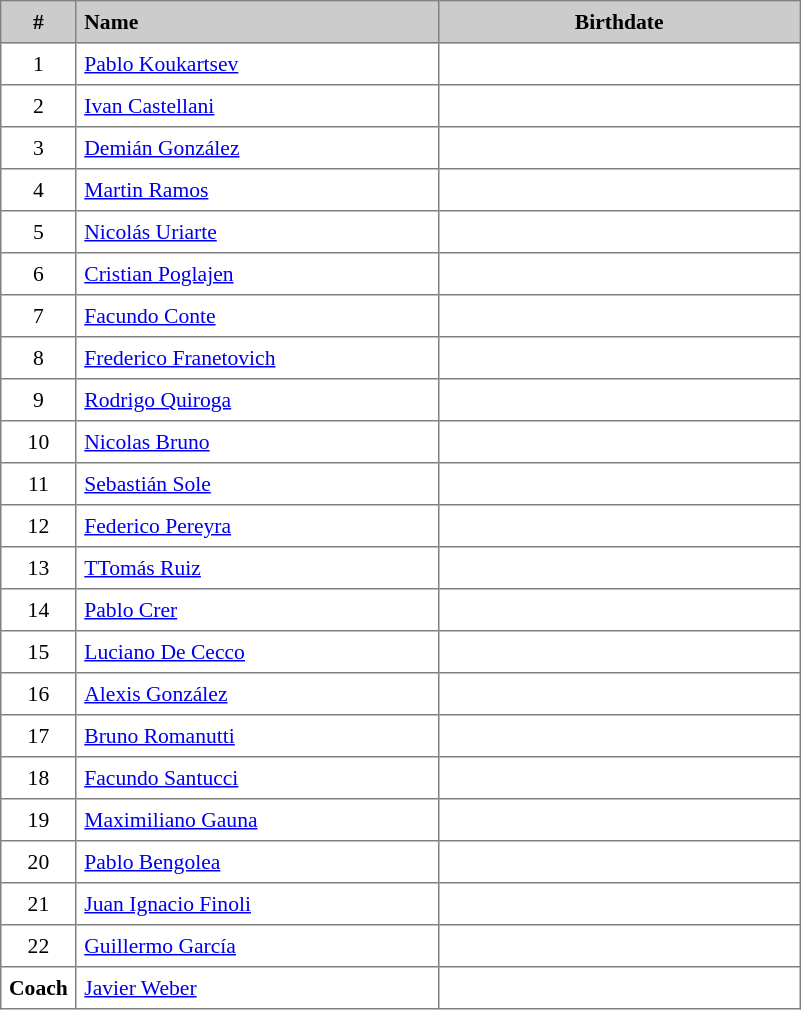<table border="1" cellspacing="2" cellpadding="5" style="border-collapse: collapse; font-size: 90%;">
<tr style="background:#ccc;">
<th>#</th>
<th style="text-align:left; width:16em;">Name</th>
<th style="text-align:center; width:16em;">Birthdate</th>
</tr>
<tr>
<td style="text-align:center;">1</td>
<td><a href='#'>Pablo Koukartsev</a></td>
<td align="center"></td>
</tr>
<tr>
<td style="text-align:center;">2</td>
<td><a href='#'>Ivan Castellani</a></td>
<td align="center"></td>
</tr>
<tr>
<td style="text-align:center;">3</td>
<td><a href='#'>Demián González</a></td>
<td align="center"></td>
</tr>
<tr>
<td style="text-align:center;">4</td>
<td><a href='#'>Martin Ramos</a></td>
<td align="center"></td>
</tr>
<tr>
<td style="text-align:center;">5</td>
<td><a href='#'>Nicolás Uriarte</a></td>
<td align="center"></td>
</tr>
<tr>
<td style="text-align:center;">6</td>
<td><a href='#'>Cristian Poglajen</a></td>
<td align="center"></td>
</tr>
<tr>
<td style="text-align:center;">7</td>
<td><a href='#'>Facundo Conte</a></td>
<td align="center"></td>
</tr>
<tr>
<td style="text-align:center;">8</td>
<td><a href='#'>Frederico Franetovich</a></td>
<td align="center"></td>
</tr>
<tr>
<td style="text-align:center;">9</td>
<td><a href='#'>Rodrigo Quiroga</a></td>
<td align="center"></td>
</tr>
<tr>
<td style="text-align:center;">10</td>
<td><a href='#'>Nicolas Bruno</a></td>
<td align="center"></td>
</tr>
<tr>
<td style="text-align:center;">11</td>
<td><a href='#'>Sebastián Sole</a></td>
<td align="center"></td>
</tr>
<tr>
<td style="text-align:center;">12</td>
<td><a href='#'>Federico Pereyra</a></td>
<td align="center"></td>
</tr>
<tr>
<td style="text-align:center;">13</td>
<td><a href='#'>TTomás Ruiz</a></td>
<td align="center"></td>
</tr>
<tr>
<td style="text-align:center;">14</td>
<td><a href='#'>Pablo Crer</a></td>
<td align="center"></td>
</tr>
<tr>
<td style="text-align:center;">15</td>
<td><a href='#'>Luciano De Cecco</a></td>
<td align="center"></td>
</tr>
<tr>
<td style="text-align:center;">16</td>
<td><a href='#'>Alexis González</a></td>
<td align="center"></td>
</tr>
<tr>
<td style="text-align:center;">17</td>
<td><a href='#'>Bruno Romanutti</a></td>
<td align="center"></td>
</tr>
<tr>
<td style="text-align:center;">18</td>
<td><a href='#'>Facundo Santucci</a></td>
<td align="center"></td>
</tr>
<tr>
<td style="text-align:center;">19</td>
<td><a href='#'>Maximiliano Gauna</a></td>
<td align="center"></td>
</tr>
<tr>
<td style="text-align:center;">20</td>
<td><a href='#'>Pablo Bengolea</a></td>
<td align="center"></td>
</tr>
<tr>
<td style="text-align:center;">21</td>
<td><a href='#'>Juan Ignacio Finoli</a></td>
<td align="center"></td>
</tr>
<tr>
<td style="text-align:center;">22</td>
<td><a href='#'>Guillermo García</a></td>
<td align="center"></td>
</tr>
<tr>
<td style="text-align:center;"><strong>Coach</strong></td>
<td><a href='#'>Javier Weber</a></td>
<td align="center"></td>
</tr>
</table>
